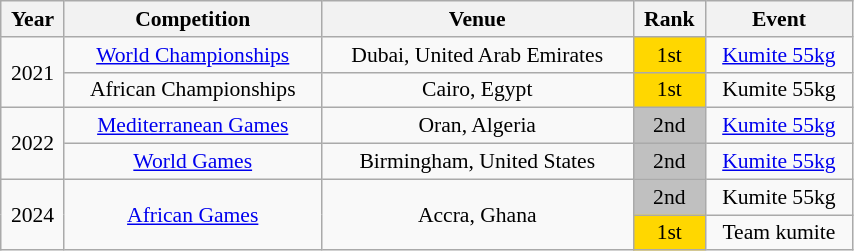<table class="wikitable sortable" width=45% style="font-size:90%; text-align:center;">
<tr>
<th>Year</th>
<th>Competition</th>
<th>Venue</th>
<th>Rank</th>
<th>Event</th>
</tr>
<tr>
<td rowspan=2>2021</td>
<td><a href='#'>World Championships</a></td>
<td>Dubai, United Arab Emirates</td>
<td bgcolor="gold">1st</td>
<td><a href='#'>Kumite 55kg</a></td>
</tr>
<tr>
<td>African Championships</td>
<td>Cairo, Egypt</td>
<td bgcolor="gold">1st</td>
<td>Kumite 55kg</td>
</tr>
<tr>
<td rowspan=2>2022</td>
<td><a href='#'>Mediterranean Games</a></td>
<td>Oran, Algeria</td>
<td bgcolor="silver">2nd</td>
<td><a href='#'>Kumite 55kg</a></td>
</tr>
<tr>
<td><a href='#'>World Games</a></td>
<td>Birmingham, United States</td>
<td bgcolor="silver">2nd</td>
<td><a href='#'>Kumite 55kg</a></td>
</tr>
<tr>
<td rowspan=2>2024</td>
<td rowspan=2><a href='#'>African Games</a></td>
<td rowspan=2>Accra, Ghana</td>
<td bgcolor="silver">2nd</td>
<td>Kumite 55kg</td>
</tr>
<tr>
<td bgcolor="gold">1st</td>
<td>Team kumite</td>
</tr>
</table>
